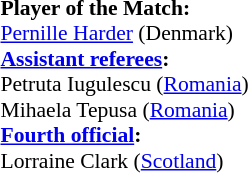<table width=100% style="font-size:90%">
<tr>
<td><br><strong>Player of the Match:</strong>
<br><a href='#'>Pernille Harder</a> (Denmark)<br><strong><a href='#'>Assistant referees</a>:</strong>
<br>Petruta Iugulescu (<a href='#'>Romania</a>)
<br>Mihaela Tepusa (<a href='#'>Romania</a>)
<br><strong><a href='#'>Fourth official</a>:</strong>
<br>Lorraine Clark (<a href='#'>Scotland</a>)</td>
</tr>
</table>
